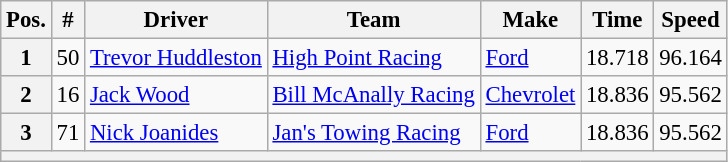<table class="wikitable" style="font-size:95%">
<tr>
<th>Pos.</th>
<th>#</th>
<th>Driver</th>
<th>Team</th>
<th>Make</th>
<th>Time</th>
<th>Speed</th>
</tr>
<tr>
<th>1</th>
<td>50</td>
<td><a href='#'>Trevor Huddleston</a></td>
<td><a href='#'>High Point Racing</a></td>
<td><a href='#'>Ford</a></td>
<td>18.718</td>
<td>96.164</td>
</tr>
<tr>
<th>2</th>
<td>16</td>
<td><a href='#'>Jack Wood</a></td>
<td><a href='#'>Bill McAnally Racing</a></td>
<td><a href='#'>Chevrolet</a></td>
<td>18.836</td>
<td>95.562</td>
</tr>
<tr>
<th>3</th>
<td>71</td>
<td><a href='#'>Nick Joanides</a></td>
<td><a href='#'>Jan's Towing Racing</a></td>
<td><a href='#'>Ford</a></td>
<td>18.836</td>
<td>95.562</td>
</tr>
<tr>
<th colspan="7"></th>
</tr>
</table>
